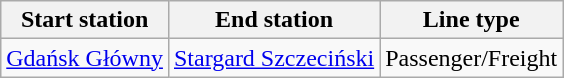<table class="wikitable">
<tr>
<th>Start station</th>
<th>End station</th>
<th>Line type</th>
</tr>
<tr>
<td><a href='#'>Gdańsk Główny</a></td>
<td><a href='#'>Stargard Szczeciński</a></td>
<td>Passenger/Freight</td>
</tr>
</table>
